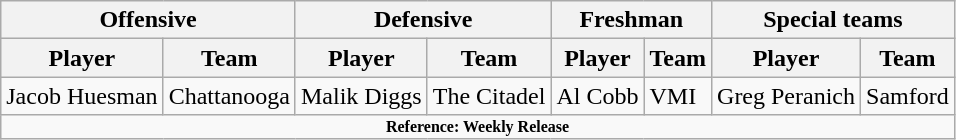<table class="wikitable" border="1">
<tr>
<th colspan="2">Offensive</th>
<th colspan="2">Defensive</th>
<th colspan="2">Freshman</th>
<th colspan="2">Special teams</th>
</tr>
<tr>
<th>Player</th>
<th>Team</th>
<th>Player</th>
<th>Team</th>
<th>Player</th>
<th>Team</th>
<th>Player</th>
<th>Team</th>
</tr>
<tr>
<td>Jacob Huesman</td>
<td>Chattanooga</td>
<td>Malik Diggs</td>
<td>The Citadel</td>
<td>Al Cobb</td>
<td>VMI</td>
<td>Greg Peranich</td>
<td>Samford</td>
</tr>
<tr>
<td colspan="8" style="font-size: 8pt" align="center"><strong>Reference: Weekly Release</strong></td>
</tr>
</table>
